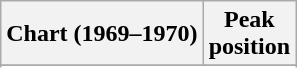<table class="wikitable sortable plainrowheaders">
<tr>
<th>Chart (1969–1970)</th>
<th>Peak<br>position</th>
</tr>
<tr>
</tr>
<tr>
</tr>
<tr>
</tr>
</table>
